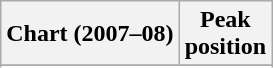<table class="wikitable sortable plainrowheaders" style="text-align:center">
<tr>
<th scope="col">Chart (2007–08)</th>
<th scope="col">Peak<br>position</th>
</tr>
<tr>
</tr>
<tr>
</tr>
<tr>
</tr>
<tr>
</tr>
</table>
